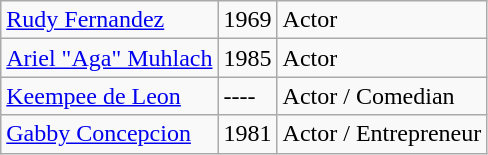<table class="wikitable">
<tr>
<td><a href='#'>Rudy Fernandez</a></td>
<td>1969</td>
<td>Actor</td>
</tr>
<tr>
<td><a href='#'>Ariel "Aga" Muhlach</a></td>
<td>1985</td>
<td>Actor</td>
</tr>
<tr>
<td><a href='#'>Keempee de Leon</a></td>
<td>----</td>
<td>Actor / Comedian</td>
</tr>
<tr>
<td><a href='#'>Gabby Concepcion</a></td>
<td>1981</td>
<td>Actor / Entrepreneur</td>
</tr>
</table>
